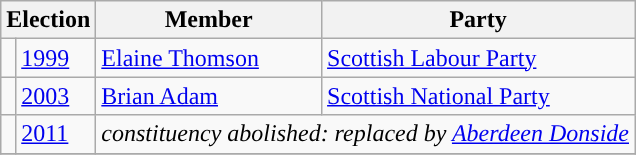<table class="wikitable">
<tr>
<th colspan="2">Election</th>
<th>Member</th>
<th>Party</th>
</tr>
<tr>
<td style="background-color: "></td>
<td><a href='#'>1999</a></td>
<td><a href='#'>Elaine Thomson</a></td>
<td><a href='#'>Scottish Labour Party</a></td>
</tr>
<tr>
<td style="background-color: "></td>
<td><a href='#'>2003</a></td>
<td><a href='#'>Brian Adam</a></td>
<td><a href='#'>Scottish National Party</a></td>
</tr>
<tr>
<td style="background-color:"></td>
<td><a href='#'>2011</a></td>
<td colspan="3"><em>constituency abolished: replaced by <a href='#'>Aberdeen Donside</a></em></td>
</tr>
<tr>
</tr>
</table>
